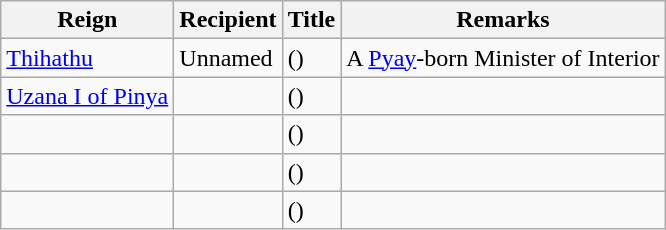<table class="wikitable sortable">
<tr>
<th>Reign</th>
<th>Recipient</th>
<th>Title</th>
<th>Remarks</th>
</tr>
<tr>
<td><a href='#'>Thihathu</a></td>
<td>Unnamed</td>
<td> ()</td>
<td>A <a href='#'>Pyay</a>-born Minister of Interior</td>
</tr>
<tr>
<td><a href='#'>Uzana I of Pinya</a></td>
<td></td>
<td> ()</td>
<td></td>
</tr>
<tr>
<td></td>
<td></td>
<td> ()</td>
<td></td>
</tr>
<tr>
<td></td>
<td></td>
<td> ()</td>
<td></td>
</tr>
<tr>
<td></td>
<td></td>
<td> ()</td>
<td></td>
</tr>
</table>
